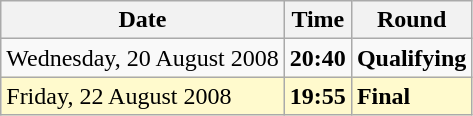<table class="wikitable">
<tr>
<th>Date</th>
<th>Time</th>
<th>Round</th>
</tr>
<tr>
<td>Wednesday, 20 August 2008</td>
<td><strong>20:40</strong></td>
<td><strong>Qualifying</strong></td>
</tr>
<tr style=background:lemonchiffon>
<td>Friday, 22 August 2008</td>
<td><strong>19:55</strong></td>
<td><strong>Final</strong></td>
</tr>
</table>
